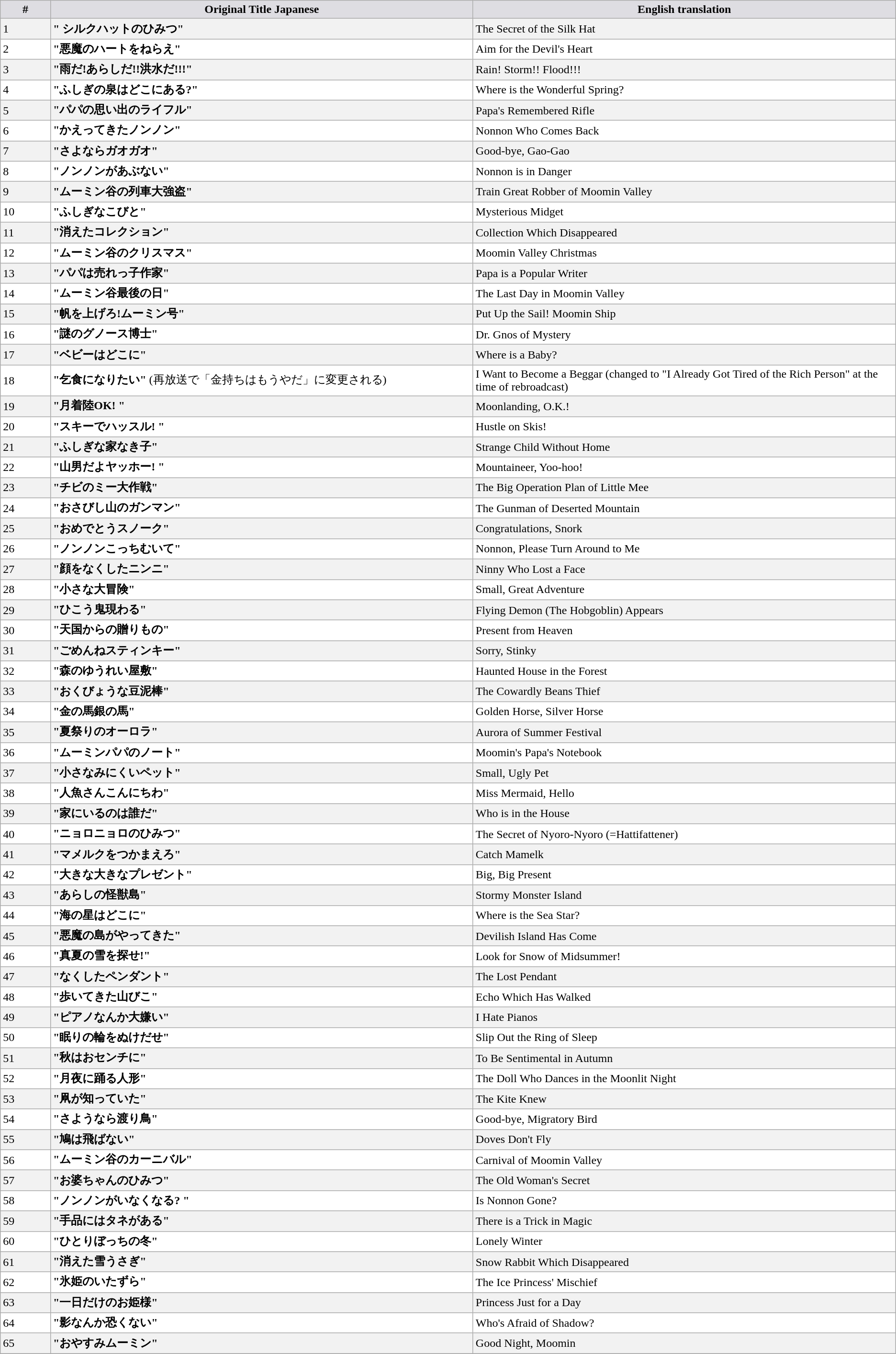<table class="wikitable">
<tr>
<th style="background-color: #DEDDE2" width=1%>#</th>
<th style="background-color: #DEDDE2" width=10%>Original Title Japanese</th>
<th style="background-color: #DEDDE2" width=10%>English translation</th>
</tr>
<tr style="background-color: #F2F2F2;" |>
<td>1</td>
<td><strong>" シルクハットのひみつ"</strong></td>
<td>The Secret of the Silk Hat</td>
</tr>
<tr style="background-color: #FFFFFF;" |>
<td>2</td>
<td><strong>"悪魔のハートをねらえ"</strong></td>
<td>Aim for the Devil's Heart</td>
</tr>
<tr style="background-color: #F2F2F2;" |>
<td>3</td>
<td><strong>"雨だ!あらしだ!!洪水だ!!!"</strong></td>
<td>Rain! Storm!! Flood!!!</td>
</tr>
<tr style="background-color: #FFFFFF;" |>
<td>4</td>
<td><strong>"ふしぎの泉はどこにある?"</strong></td>
<td>Where is the Wonderful Spring?</td>
</tr>
<tr style="background-color: #F2F2F2;" |>
<td>5</td>
<td><strong>"パパの思い出のライフル"</strong></td>
<td>Papa's Remembered Rifle</td>
</tr>
<tr style="background-color: #FFFFFF;" |>
<td>6</td>
<td><strong>"かえってきたノンノン"</strong></td>
<td>Nonnon Who Comes Back</td>
</tr>
<tr style="background-color: #F2F2F2;" |>
<td>7</td>
<td><strong>"さよならガオガオ"</strong></td>
<td>Good-bye, Gao-Gao</td>
</tr>
<tr style="background-color: #FFFFFF;" |>
<td>8</td>
<td><strong>"ノンノンがあぶない"</strong></td>
<td>Nonnon is in Danger</td>
</tr>
<tr style="background-color: #F2F2F2;" |>
<td>9</td>
<td><strong>"ムーミン谷の列車大強盗"</strong></td>
<td>Train Great Robber of Moomin Valley</td>
</tr>
<tr style="background-color: #FFFFFF;" |>
<td>10</td>
<td><strong>"ふしぎなこびと"</strong></td>
<td>Mysterious Midget</td>
</tr>
<tr style="background-color: #F2F2F2;" |>
<td>11</td>
<td><strong>"消えたコレクション"</strong></td>
<td>Collection Which Disappeared</td>
</tr>
<tr style="background-color: #FFFFFF;" |>
<td>12</td>
<td><strong>"ムーミン谷のクリスマス"</strong></td>
<td>Moomin Valley Christmas</td>
</tr>
<tr style="background-color: #F2F2F2;" |>
<td>13</td>
<td><strong>"パパは売れっ子作家"</strong></td>
<td>Papa is a Popular Writer</td>
</tr>
<tr style="background-color: #FFFFFF;" |>
<td>14</td>
<td><strong>"ムーミン谷最後の日"</strong></td>
<td>The Last Day in Moomin Valley</td>
</tr>
<tr style="background-color: #F2F2F2;" |>
<td>15</td>
<td><strong>"帆を上げろ!ムーミン号"</strong></td>
<td>Put Up the Sail! Moomin Ship</td>
</tr>
<tr style="background-color: #FFFFFF;" |>
<td>16</td>
<td><strong>"謎のグノース博士"</strong></td>
<td>Dr. Gnos of Mystery</td>
</tr>
<tr style="background-color: #F2F2F2;" |>
<td>17</td>
<td><strong>"ベビーはどこに"</strong></td>
<td>Where is a Baby?</td>
</tr>
<tr style="background-color: #FFFFFF;" |>
<td>18</td>
<td><strong>"乞食になりたい"</strong> (再放送で「金持ちはもうやだ」に変更される)</td>
<td>I Want to Become a Beggar (changed to "I Already Got Tired of the Rich Person" at the time of rebroadcast)</td>
</tr>
<tr style="background-color: #F2F2F2;" |>
<td>19</td>
<td><strong>"月着陸OK! "</strong></td>
<td>Moonlanding, O.K.!</td>
</tr>
<tr style="background-color: #FFFFFF;" |>
<td>20</td>
<td><strong>"スキーでハッスル! "</strong></td>
<td>Hustle on Skis!</td>
</tr>
<tr style="background-color: #F2F2F2;" |>
<td>21</td>
<td><strong>"ふしぎな家なき子"</strong></td>
<td>Strange Child Without Home</td>
</tr>
<tr style="background-color: #FFFFFF;" |>
<td>22</td>
<td><strong>"山男だよヤッホー! "</strong></td>
<td>Mountaineer, Yoo-hoo!</td>
</tr>
<tr style="background-color: #F2F2F2;" |>
<td>23</td>
<td><strong>"チビのミー大作戦"</strong></td>
<td>The Big Operation Plan of Little Mee</td>
</tr>
<tr style="background-color: #FFFFFF;" |>
<td>24</td>
<td><strong>"おさびし山のガンマン"</strong></td>
<td>The Gunman of Deserted Mountain</td>
</tr>
<tr style="background-color: #F2F2F2;" |>
<td>25</td>
<td><strong>"おめでとうスノーク"</strong></td>
<td>Congratulations, Snork</td>
</tr>
<tr style="background-color: #FFFFFF;" |>
<td>26</td>
<td><strong>"ノンノンこっちむいて"</strong></td>
<td>Nonnon, Please Turn Around to Me</td>
</tr>
<tr style="background-color: #F2F2F2;" |>
<td>27</td>
<td><strong>"顔をなくしたニンニ"</strong></td>
<td>Ninny Who Lost a Face</td>
</tr>
<tr style="background-color: #FFFFFF;" |>
<td>28</td>
<td><strong>"小さな大冒険"</strong></td>
<td>Small, Great Adventure</td>
</tr>
<tr style="background-color: #F2F2F2;" |>
<td>29</td>
<td><strong>"ひこう鬼現わる"</strong></td>
<td>Flying Demon (The Hobgoblin) Appears</td>
</tr>
<tr style="background-color: #FFFFFF;" |>
<td>30</td>
<td><strong>"天国からの贈りもの"</strong></td>
<td>Present from Heaven</td>
</tr>
<tr style="background-color: #F2F2F2;" |>
<td>31</td>
<td><strong>"ごめんねスティンキー"</strong></td>
<td>Sorry, Stinky</td>
</tr>
<tr style="background-color: #FFFFFF;" |>
<td>32</td>
<td><strong>"森のゆうれい屋敷"</strong></td>
<td>Haunted House in the Forest</td>
</tr>
<tr style="background-color: #F2F2F2;" |>
<td>33</td>
<td><strong>"おくびょうな豆泥棒"</strong></td>
<td>The Cowardly Beans Thief</td>
</tr>
<tr style="background-color: #FFFFFF;" |>
<td>34</td>
<td><strong>"金の馬銀の馬"</strong></td>
<td>Golden Horse, Silver Horse</td>
</tr>
<tr style="background-color: #F2F2F2;" |>
<td>35</td>
<td><strong>"夏祭りのオーロラ"</strong></td>
<td>Aurora of Summer Festival</td>
</tr>
<tr style="background-color: #FFFFFF;" |>
<td>36</td>
<td><strong>"ムーミンパパのノート"</strong></td>
<td>Moomin's Papa's Notebook</td>
</tr>
<tr style="background-color: #F2F2F2;" |>
<td>37</td>
<td><strong>"小さなみにくいペット"</strong></td>
<td>Small, Ugly Pet</td>
</tr>
<tr style="background-color: #FFFFFF;" |>
<td>38</td>
<td><strong>"人魚さんこんにちわ"</strong></td>
<td>Miss Mermaid, Hello</td>
</tr>
<tr style="background-color: #F2F2F2;" |>
<td>39</td>
<td><strong>"家にいるのは誰だ"</strong></td>
<td>Who is in the House</td>
</tr>
<tr style="background-color: #FFFFFF;" |>
<td>40</td>
<td><strong>"ニョロニョロのひみつ"</strong></td>
<td>The Secret of Nyoro-Nyoro (=Hattifattener)</td>
</tr>
<tr style="background-color: #F2F2F2;" |>
<td>41</td>
<td><strong>"マメルクをつかまえろ"</strong></td>
<td>Catch Mamelk</td>
</tr>
<tr style="background-color: #FFFFFF;" |>
<td>42</td>
<td><strong>"大きな大きなプレゼント"</strong></td>
<td>Big, Big Present</td>
</tr>
<tr style="background-color: #F2F2F2;" |>
<td>43</td>
<td><strong>"あらしの怪獣島"</strong></td>
<td>Stormy Monster Island</td>
</tr>
<tr style="background-color: #FFFFFF;" |>
<td>44</td>
<td><strong>"海の星はどこに"</strong></td>
<td>Where is the Sea Star?</td>
</tr>
<tr style="background-color: #F2F2F2;" |>
<td>45</td>
<td><strong>"悪魔の島がやってきた"</strong></td>
<td>Devilish Island Has Come</td>
</tr>
<tr style="background-color: #FFFFFF;" |>
<td>46</td>
<td><strong>"真夏の雪を探せ!"</strong></td>
<td>Look for Snow of Midsummer!</td>
</tr>
<tr style="background-color: #F2F2F2;" |>
<td>47</td>
<td><strong>"なくしたペンダント"</strong></td>
<td>The Lost Pendant</td>
</tr>
<tr style="background-color: #FFFFFF;" |>
<td>48</td>
<td><strong>"歩いてきた山びこ"</strong></td>
<td>Echo Which Has Walked</td>
</tr>
<tr style="background-color: #F2F2F2;" |>
<td>49</td>
<td><strong>"ピアノなんか大嫌い"</strong></td>
<td>I Hate Pianos</td>
</tr>
<tr style="background-color: #FFFFFF;" |>
<td>50</td>
<td><strong>"眠りの輪をぬけだせ"</strong></td>
<td>Slip Out the Ring of Sleep</td>
</tr>
<tr style="background-color: #F2F2F2;" |>
<td>51</td>
<td><strong>"秋はおセンチに"</strong></td>
<td>To Be Sentimental in Autumn</td>
</tr>
<tr style="background-color: #FFFFFF;" |>
<td>52</td>
<td><strong>"月夜に踊る人形"</strong></td>
<td>The Doll Who Dances in the Moonlit Night</td>
</tr>
<tr style="background-color: #F2F2F2;" |>
<td>53</td>
<td><strong>"凧が知っていた"</strong></td>
<td>The Kite Knew</td>
</tr>
<tr style="background-color: #FFFFFF;" |>
<td>54</td>
<td><strong>"さようなら渡り鳥"</strong></td>
<td>Good-bye, Migratory Bird</td>
</tr>
<tr style="background-color: #F2F2F2;" |>
<td>55</td>
<td><strong>"鳩は飛ばない"</strong></td>
<td>Doves Don't Fly</td>
</tr>
<tr style="background-color: #FFFFFF;" |>
<td>56</td>
<td><strong>"ムーミン谷のカーニバル"</strong></td>
<td>Carnival of Moomin Valley</td>
</tr>
<tr style="background-color: #F2F2F2;" |>
<td>57</td>
<td><strong>"お婆ちゃんのひみつ"</strong></td>
<td>The Old Woman's Secret</td>
</tr>
<tr style="background-color: #FFFFFF;" |>
<td>58</td>
<td><strong>"ノンノンがいなくなる? "</strong></td>
<td>Is Nonnon Gone?</td>
</tr>
<tr style="background-color: #F2F2F2;" |>
<td>59</td>
<td><strong>"手品にはタネがある"</strong></td>
<td>There is a Trick in Magic</td>
</tr>
<tr style="background-color: #FFFFFF;" |>
<td>60</td>
<td><strong>"ひとりぼっちの冬"</strong></td>
<td>Lonely Winter</td>
</tr>
<tr style="background-color: #F2F2F2;" |>
<td>61</td>
<td><strong>"消えた雪うさぎ"</strong></td>
<td>Snow Rabbit Which Disappeared</td>
</tr>
<tr style="background-color: #FFFFFF;" |>
<td>62</td>
<td><strong>"氷姫のいたずら"</strong></td>
<td>The Ice Princess' Mischief</td>
</tr>
<tr style="background-color: #F2F2F2;" |>
<td>63</td>
<td><strong>"一日だけのお姫様"</strong></td>
<td>Princess Just for a Day</td>
</tr>
<tr style="background-color: #FFFFFF;" |>
<td>64</td>
<td><strong>"影なんか恐くない"</strong></td>
<td>Who's Afraid of Shadow?</td>
</tr>
<tr style="background-color: #F2F2F2;" |>
<td>65</td>
<td><strong>"おやすみムーミン"</strong></td>
<td>Good Night, Moomin</td>
</tr>
<tr style="background-color: #FFFFFF;" |>
</tr>
</table>
